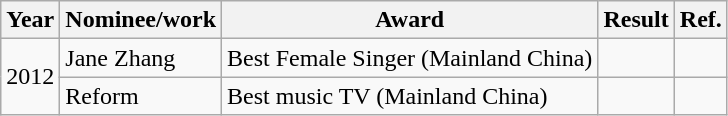<table class="wikitable">
<tr>
<th>Year</th>
<th>Nominee/work</th>
<th>Award</th>
<th><strong>Result</strong></th>
<th>Ref.</th>
</tr>
<tr>
<td rowspan="2">2012</td>
<td>Jane Zhang</td>
<td>Best Female Singer (Mainland China)</td>
<td></td>
<td></td>
</tr>
<tr>
<td>Reform</td>
<td>Best music TV (Mainland China)</td>
<td></td>
<td></td>
</tr>
</table>
